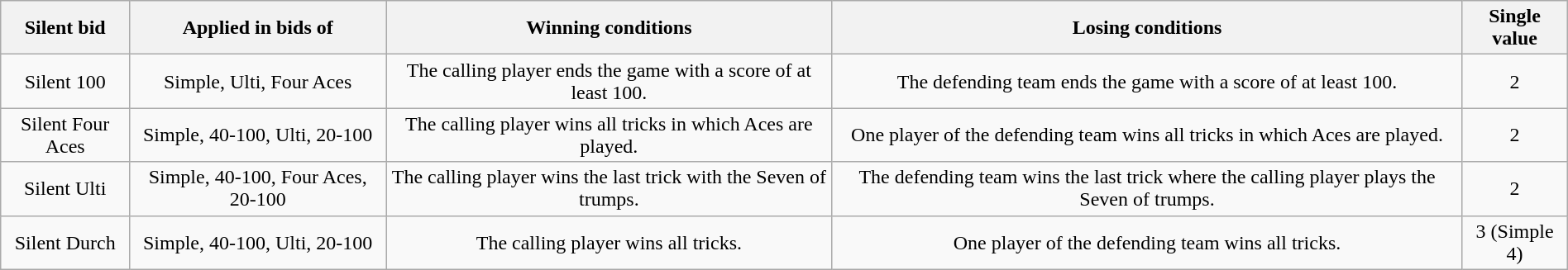<table class="wikitable" style="width:100%">
<tr>
<th>Silent bid</th>
<th>Applied in bids of</th>
<th>Winning conditions</th>
<th>Losing conditions</th>
<th>Single value</th>
</tr>
<tr>
<td align="center">Silent 100</td>
<td align="center">Simple, Ulti, Four Aces</td>
<td align="center">The calling player ends the game with a score of at least 100.</td>
<td align="center">The defending team ends the game with a score of at least 100.</td>
<td align="center">2</td>
</tr>
<tr>
<td align="center">Silent Four Aces</td>
<td align="center">Simple, 40-100, Ulti, 20-100</td>
<td align="center">The calling player wins all tricks in which Aces are played.</td>
<td align="center">One player of the defending team wins all tricks in which Aces are played.</td>
<td align="center">2</td>
</tr>
<tr>
<td align="center">Silent Ulti</td>
<td align="center">Simple, 40-100, Four Aces, 20-100</td>
<td align="center">The calling player wins the last trick with the Seven of trumps.</td>
<td align="center">The defending team wins the last trick where the calling player plays the Seven of trumps.</td>
<td align="center">2</td>
</tr>
<tr>
<td align="center">Silent Durch</td>
<td align="center">Simple, 40-100, Ulti, 20-100</td>
<td align="center">The calling player wins all tricks.</td>
<td align="center">One player of the defending team wins all tricks.</td>
<td align="center">3 (Simple 4)</td>
</tr>
</table>
